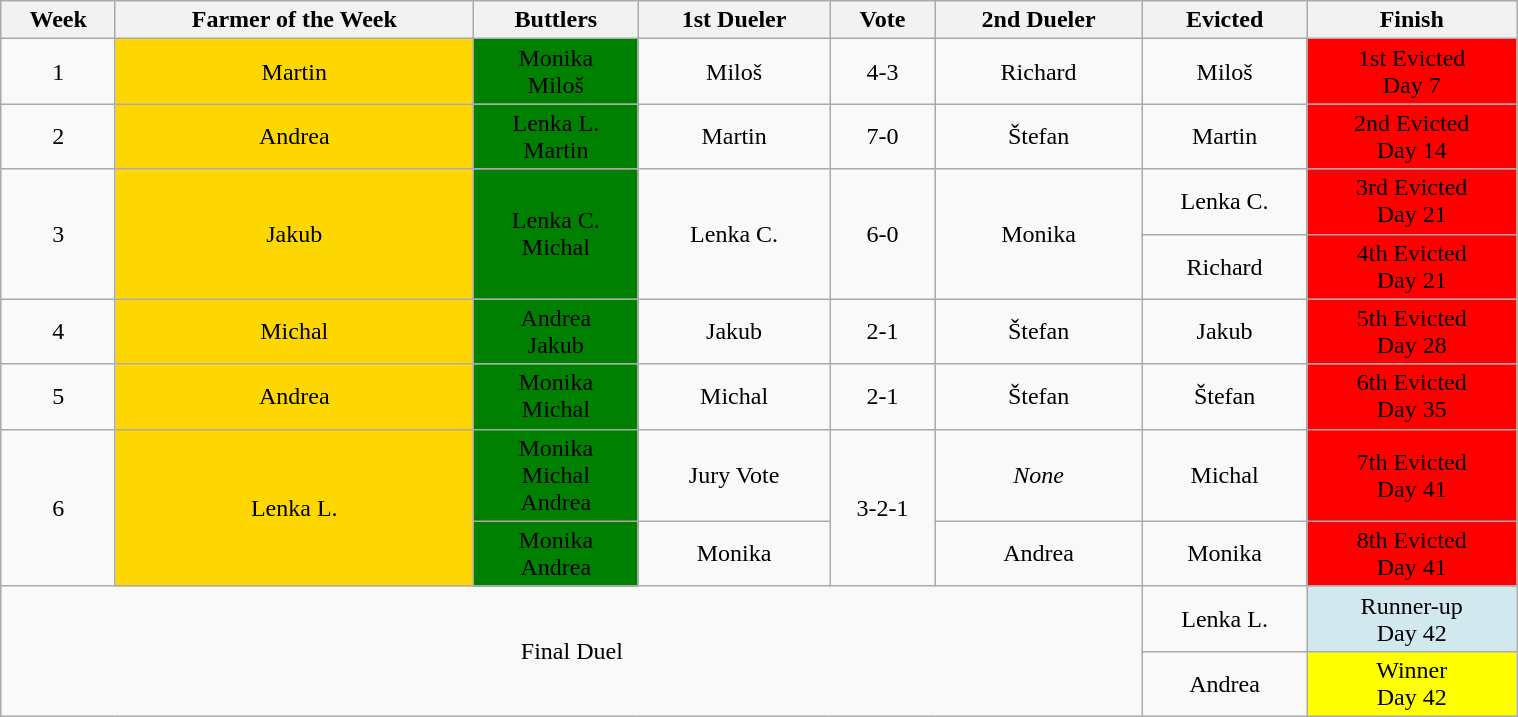<table class="wikitable" style="font-size:100%; text-align:center; width: 80%; margin-left: auto; margin-right: auto;">
<tr>
<th>Week</th>
<th>Farmer of the Week</th>
<th>Buttlers</th>
<th>1st Dueler</th>
<th>Vote</th>
<th>2nd Dueler</th>
<th>Evicted</th>
<th>Finish</th>
</tr>
<tr>
<td>1</td>
<td style="background:gold;" colspan=1>Martin</td>
<td style="background:#008000;">Monika<br>Miloš</td>
<td>Miloš</td>
<td>4-3</td>
<td>Richard</td>
<td>Miloš</td>
<td style="background:#ff0000">1st Evicted<br>Day 7</td>
</tr>
<tr>
<td>2</td>
<td style="background:gold;" colspan=1>Andrea</td>
<td style="background:#008000;">Lenka L.<br>Martin</td>
<td>Martin</td>
<td>7-0</td>
<td>Štefan</td>
<td>Martin</td>
<td style="background:#ff0000">2nd Evicted<br>Day 14</td>
</tr>
<tr>
<td rowspan="2">3</td>
<td rowspan="2" style="background:gold;" colspan=1>Jakub</td>
<td rowspan="2" style="background:#008000;">Lenka C.<br>Michal</td>
<td rowspan="2">Lenka C.</td>
<td rowspan="2">6-0</td>
<td rowspan="2">Monika</td>
<td rowspan="1">Lenka C.</td>
<td rowspan="1" style="background:#ff0000">3rd Evicted<br>Day 21</td>
</tr>
<tr>
<td rowspan="1">Richard</td>
<td rowspan="1" style="background:#ff0000">4th Evicted<br>Day 21</td>
</tr>
<tr>
<td>4</td>
<td style="background:gold;" colspan=1>Michal</td>
<td style="background:#008000;">Andrea<br>Jakub</td>
<td>Jakub</td>
<td>2-1</td>
<td>Štefan</td>
<td>Jakub</td>
<td style="background:#ff0000">5th Evicted<br>Day 28</td>
</tr>
<tr>
<td>5</td>
<td style="background:gold;" colspan=1>Andrea</td>
<td style="background:#008000;">Monika<br>Michal</td>
<td>Michal</td>
<td>2-1</td>
<td>Štefan</td>
<td>Štefan</td>
<td style="background:#ff0000">6th Evicted<br>Day 35</td>
</tr>
<tr>
<td rowspan="2">6</td>
<td rowspan="2" style="background:gold;" colspan=1>Lenka L.</td>
<td rowspan="1" style="background:#008000;">Monika<br>Michal<br>Andrea</td>
<td rowspan="1">Jury Vote</td>
<td rowspan="2">3-2-1</td>
<td rowspan="1"><em>None</em></td>
<td rowspan="1">Michal</td>
<td rowspan="1" style="background:#ff0000">7th Evicted<br>Day 41</td>
</tr>
<tr>
<td rowspan="1" style="background:#008000;">Monika<br>Andrea</td>
<td rowspan="1">Monika</td>
<td rowspan="1">Andrea</td>
<td rowspan="1">Monika</td>
<td rowspan="1" style="background:#ff0000">8th Evicted<br>Day 41</td>
</tr>
<tr>
<td colspan="6" rowspan="2">Final Duel</td>
<td rowspan="1">Lenka L.</td>
<td rowspan="1" style="background:#D1E8EF">Runner-up<br>Day 42</td>
</tr>
<tr>
<td rowspan="1">Andrea</td>
<td rowspan="1" style="background:yellow">Winner<br>Day 42</td>
</tr>
</table>
